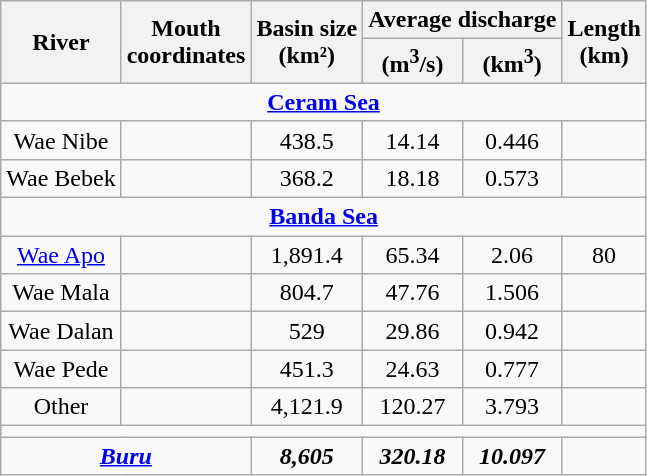<table class="wikitable" style="text-align:center;">
<tr>
<th rowspan="2">River</th>
<th rowspan="2">Mouth<br>coordinates</th>
<th rowspan="2">Basin size<br>(km²)</th>
<th colspan="2">Average discharge</th>
<th rowspan="2">Length<br>(km)</th>
</tr>
<tr>
<th>(m<sup>3</sup>/s)</th>
<th>(km<sup>3</sup>)</th>
</tr>
<tr>
<td colspan="6"><strong><a href='#'>Ceram Sea</a></strong></td>
</tr>
<tr>
<td>Wae Nibe</td>
<td></td>
<td>438.5</td>
<td>14.14</td>
<td>0.446</td>
<td></td>
</tr>
<tr>
<td>Wae Bebek</td>
<td></td>
<td>368.2</td>
<td>18.18</td>
<td>0.573</td>
<td></td>
</tr>
<tr>
<td colspan="6"><strong><a href='#'>Banda Sea</a></strong></td>
</tr>
<tr>
<td><a href='#'>Wae Apo</a></td>
<td></td>
<td>1,891.4</td>
<td>65.34</td>
<td>2.06</td>
<td>80</td>
</tr>
<tr>
<td>Wae Mala</td>
<td></td>
<td>804.7</td>
<td>47.76</td>
<td>1.506</td>
<td></td>
</tr>
<tr>
<td>Wae Dalan</td>
<td></td>
<td>529</td>
<td>29.86</td>
<td>0.942</td>
<td></td>
</tr>
<tr>
<td>Wae Pede</td>
<td></td>
<td>451.3</td>
<td>24.63</td>
<td>0.777</td>
<td></td>
</tr>
<tr>
<td>Other</td>
<td></td>
<td>4,121.9</td>
<td>120.27</td>
<td>3.793</td>
<td></td>
</tr>
<tr>
<td colspan="6"></td>
</tr>
<tr>
<td colspan="2"><strong><em><a href='#'>Buru</a></em></strong></td>
<td><strong><em>8,605</em></strong></td>
<td><strong><em>320.18</em></strong></td>
<td><strong><em>10.097</em></strong></td>
<td></td>
</tr>
</table>
